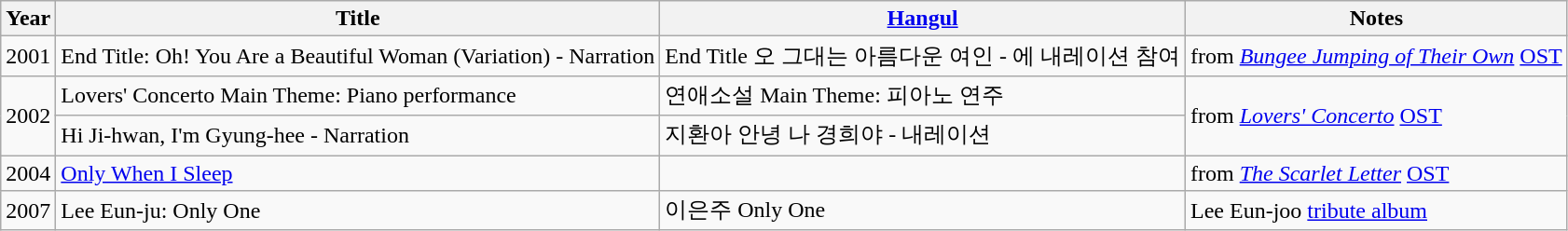<table class="wikitable sortable">
<tr>
<th>Year</th>
<th>Title</th>
<th><a href='#'>Hangul</a></th>
<th>Notes</th>
</tr>
<tr>
<td>2001</td>
<td>End Title: Oh! You Are a Beautiful Woman (Variation) - Narration</td>
<td>End Title 오 그대는 아름다운 여인 - 에 내레이션 참여</td>
<td>from <em><a href='#'>Bungee Jumping of Their Own</a></em> <a href='#'>OST</a></td>
</tr>
<tr>
<td rowspan=2>2002</td>
<td>Lovers' Concerto Main Theme: Piano performance</td>
<td>연애소설 Main Theme: 피아노 연주</td>
<td rowspan=2>from <em><a href='#'>Lovers' Concerto</a></em> <a href='#'>OST</a></td>
</tr>
<tr>
<td>Hi Ji-hwan, I'm Gyung-hee - Narration</td>
<td>지환아 안녕 나 경희야 - 내레이션</td>
</tr>
<tr>
<td>2004</td>
<td><a href='#'>Only When I Sleep</a></td>
<td></td>
<td>from <em><a href='#'>The Scarlet Letter</a></em> <a href='#'>OST</a></td>
</tr>
<tr>
<td>2007</td>
<td>Lee Eun-ju: Only One</td>
<td>이은주 Only One</td>
<td>Lee Eun-joo <a href='#'>tribute album</a></td>
</tr>
</table>
